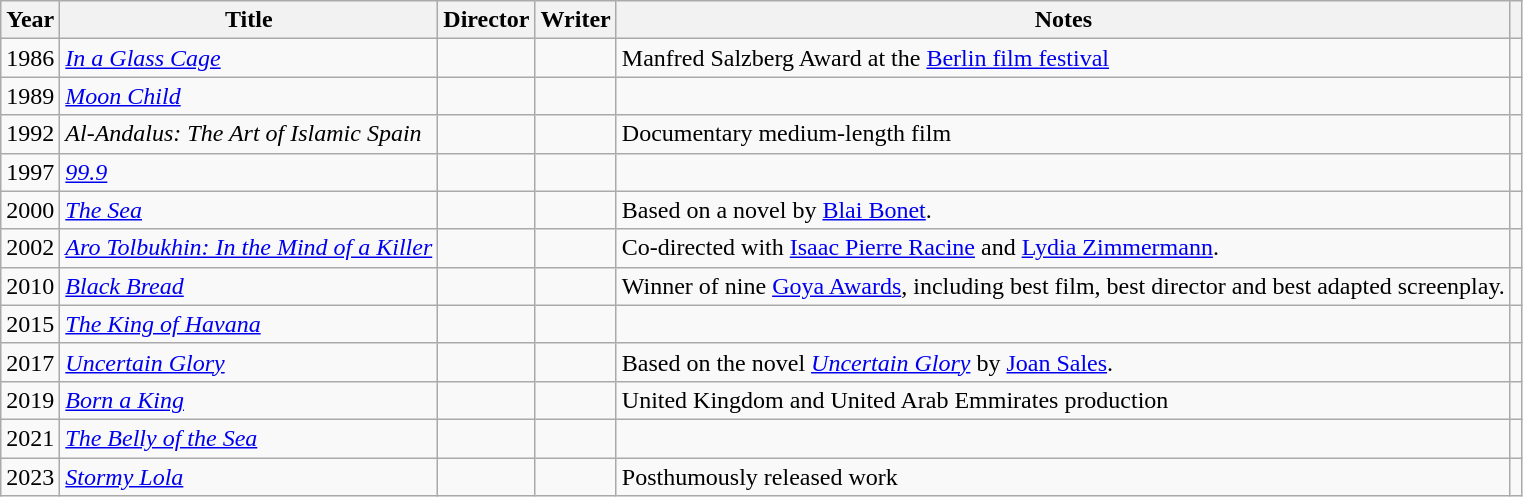<table class="wikitable sortable">
<tr>
<th>Year</th>
<th>Title</th>
<th>Director</th>
<th>Writer</th>
<th>Notes</th>
<th></th>
</tr>
<tr>
<td>1986</td>
<td><em><a href='#'>In a Glass Cage</a></em></td>
<td></td>
<td></td>
<td>Manfred Salzberg Award at the <a href='#'>Berlin film festival</a></td>
<td></td>
</tr>
<tr>
<td>1989</td>
<td><em><a href='#'>Moon Child</a></em></td>
<td></td>
<td></td>
<td></td>
<td></td>
</tr>
<tr>
<td>1992</td>
<td><em>Al-Andalus: The Art of Islamic Spain</em></td>
<td></td>
<td></td>
<td>Documentary medium-length film</td>
<td></td>
</tr>
<tr>
<td>1997</td>
<td><em><a href='#'>99.9</a></em></td>
<td></td>
<td></td>
<td></td>
<td></td>
</tr>
<tr>
<td>2000</td>
<td><em><a href='#'>The Sea</a></em></td>
<td></td>
<td></td>
<td>Based on a novel by <a href='#'>Blai Bonet</a>.</td>
<td></td>
</tr>
<tr>
<td>2002</td>
<td><em><a href='#'>Aro Tolbukhin: In the Mind of a Killer</a></em></td>
<td></td>
<td></td>
<td>Co-directed with <a href='#'>Isaac Pierre Racine</a> and <a href='#'>Lydia Zimmermann</a>.</td>
<td></td>
</tr>
<tr>
<td>2010</td>
<td><em><a href='#'>Black Bread</a></em></td>
<td></td>
<td></td>
<td>Winner of nine <a href='#'>Goya Awards</a>, including best film, best director and best adapted screenplay.</td>
<td></td>
</tr>
<tr>
<td>2015</td>
<td><em><a href='#'>The King of Havana</a></em></td>
<td></td>
<td></td>
<td></td>
<td></td>
</tr>
<tr>
<td>2017</td>
<td><em><a href='#'>Uncertain Glory</a></em></td>
<td></td>
<td></td>
<td>Based on the novel <em><a href='#'>Uncertain Glory</a></em> by <a href='#'>Joan Sales</a>.</td>
<td></td>
</tr>
<tr>
<td>2019</td>
<td><em><a href='#'>Born a King</a></em></td>
<td></td>
<td></td>
<td>United Kingdom and United Arab Emmirates production</td>
<td></td>
</tr>
<tr>
<td>2021</td>
<td><em><a href='#'>The Belly of the Sea</a></em></td>
<td></td>
<td></td>
<td></td>
<td></td>
</tr>
<tr>
<td>2023</td>
<td><em><a href='#'>Stormy Lola</a></em></td>
<td></td>
<td></td>
<td>Posthumously released work</td>
<td></td>
</tr>
</table>
